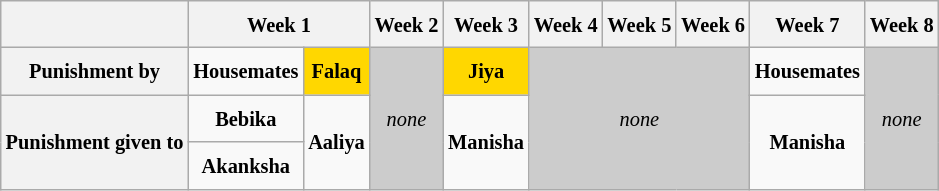<table class="wikitable" style=" text-align:center; font-size:85%; line-height:25px; width:auto;">
<tr>
<th></th>
<th colspan="2">Week 1</th>
<th>Week 2</th>
<th>Week 3</th>
<th>Week 4</th>
<th>Week 5</th>
<th>Week  6</th>
<th>Week 7</th>
<th>Week 8</th>
</tr>
<tr>
<th>Punishment by</th>
<td><strong>Housemates</strong></td>
<td bgcolor="gold"><strong>Falaq</strong></td>
<td rowspan="3" bgcolor="#ccc"><em>none</em></td>
<td bgcolor="gold"><strong>Jiya</strong></td>
<td colspan="3" rowspan="3" bgcolor="#ccc"><em>none</em></td>
<td><strong>Housemates</strong></td>
<td rowspan="3" bgcolor="#ccc"><em>none</em></td>
</tr>
<tr>
<th rowspan="2">Punishment given to</th>
<td><strong>Bebika</strong></td>
<td rowspan="2"><strong>Aaliya</strong></td>
<td rowspan="2"><strong>Manisha</strong></td>
<td rowspan="2"><strong>Manisha</strong></td>
</tr>
<tr>
<td><strong>Akanksha</strong></td>
</tr>
</table>
